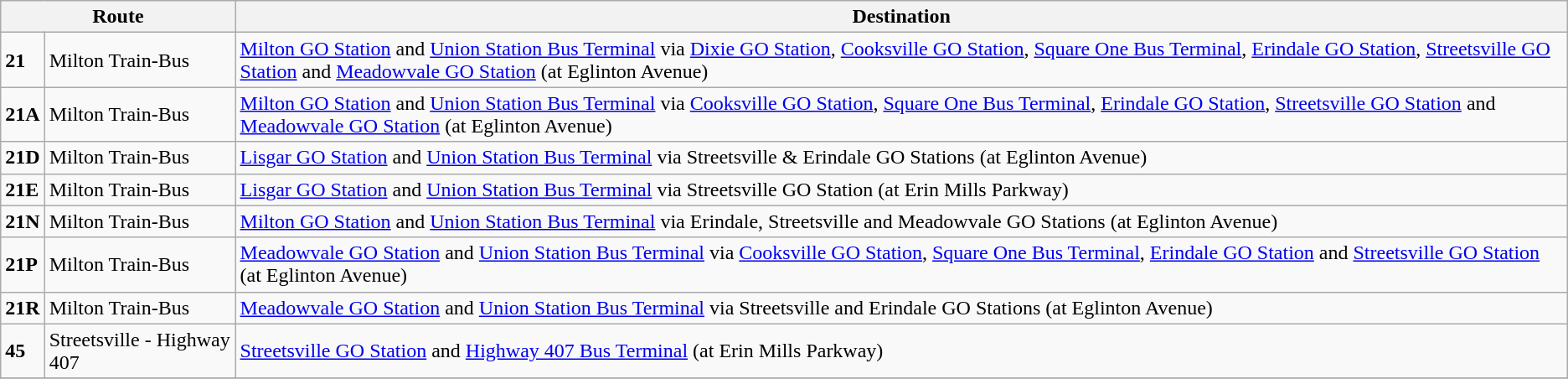<table class=wikitable style="font-size: 100%;" |>
<tr>
<th colspan=2>Route</th>
<th>Destination</th>
</tr>
<tr>
<td><strong>21</strong></td>
<td>Milton Train-Bus</td>
<td><a href='#'>Milton GO Station</a> and <a href='#'>Union Station Bus Terminal</a> via <a href='#'>Dixie GO Station</a>, <a href='#'>Cooksville GO Station</a>, <a href='#'>Square One Bus Terminal</a>, <a href='#'>Erindale GO Station</a>, <a href='#'>Streetsville GO Station</a> and <a href='#'>Meadowvale GO Station</a> (at Eglinton Avenue)</td>
</tr>
<tr>
<td><strong>21A</strong></td>
<td>Milton Train-Bus</td>
<td><a href='#'>Milton GO Station</a> and <a href='#'>Union Station Bus Terminal</a> via <a href='#'>Cooksville GO Station</a>, <a href='#'>Square One Bus Terminal</a>, <a href='#'>Erindale GO Station</a>, <a href='#'>Streetsville GO Station</a> and <a href='#'>Meadowvale GO Station</a> (at Eglinton Avenue)</td>
</tr>
<tr>
<td><strong>21D</strong></td>
<td>Milton Train-Bus</td>
<td><a href='#'>Lisgar GO Station</a> and <a href='#'>Union Station Bus Terminal</a> via Streetsville & Erindale GO Stations (at Eglinton Avenue)</td>
</tr>
<tr>
<td><strong>21E</strong></td>
<td>Milton Train-Bus</td>
<td><a href='#'>Lisgar GO Station</a> and <a href='#'>Union Station Bus Terminal</a> via Streetsville GO Station (at Erin Mills Parkway)</td>
</tr>
<tr>
<td><strong>21N</strong></td>
<td>Milton Train-Bus</td>
<td><a href='#'>Milton GO Station</a> and <a href='#'>Union Station Bus Terminal</a> via Erindale, Streetsville and Meadowvale GO Stations (at Eglinton Avenue)</td>
</tr>
<tr>
<td><strong>21P</strong></td>
<td>Milton Train-Bus</td>
<td><a href='#'>Meadowvale GO Station</a> and <a href='#'>Union Station Bus Terminal</a> via <a href='#'>Cooksville GO Station</a>, <a href='#'>Square One Bus Terminal</a>, <a href='#'>Erindale GO Station</a> and <a href='#'>Streetsville GO Station</a> (at Eglinton Avenue)</td>
</tr>
<tr>
<td><strong>21R</strong></td>
<td>Milton Train-Bus</td>
<td><a href='#'>Meadowvale GO Station</a> and <a href='#'>Union Station Bus Terminal</a> via Streetsville and Erindale GO Stations (at Eglinton Avenue)</td>
</tr>
<tr>
<td><strong>45</strong></td>
<td>Streetsville - Highway 407</td>
<td><a href='#'>Streetsville GO Station</a> and <a href='#'>Highway 407 Bus Terminal</a> (at Erin Mills Parkway)</td>
</tr>
<tr>
</tr>
</table>
